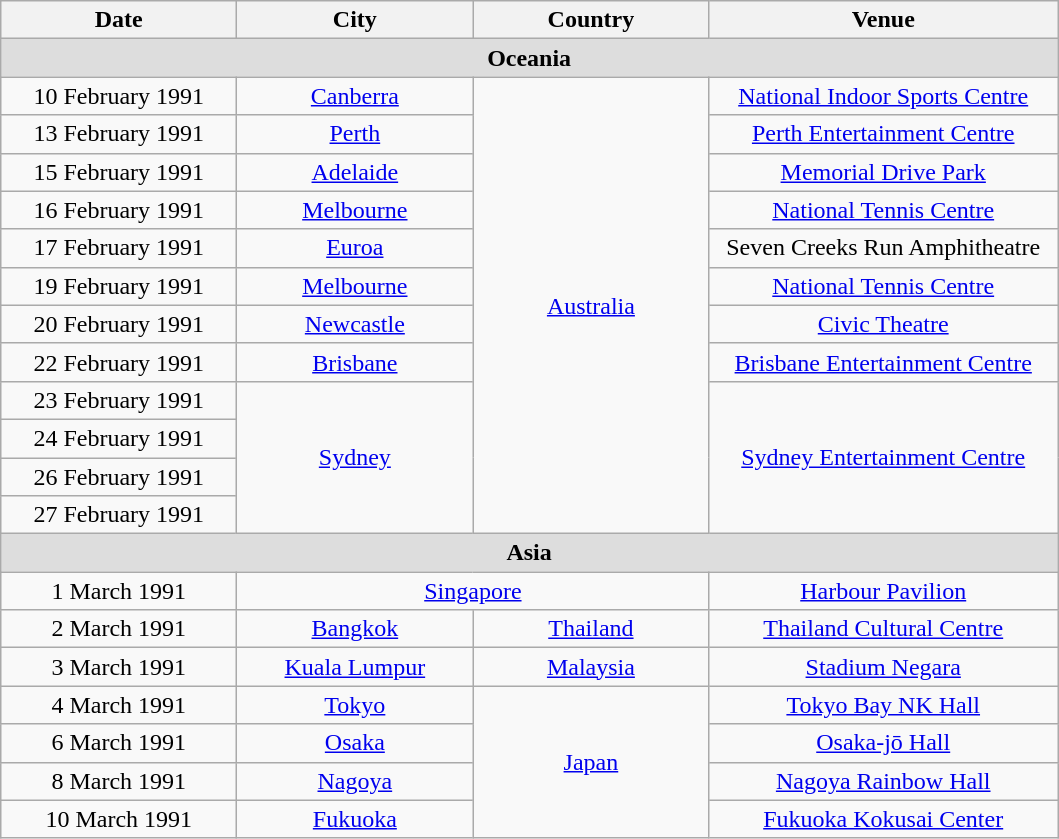<table class="wikitable" style="text-align:center;">
<tr>
<th width="150">Date</th>
<th width="150">City</th>
<th width="150">Country</th>
<th width="225">Venue</th>
</tr>
<tr bgcolor="#DDDDDD">
<td colspan="4"><strong>Oceania</strong></td>
</tr>
<tr>
<td>10 February 1991</td>
<td><a href='#'>Canberra</a></td>
<td rowspan="12"><a href='#'>Australia</a></td>
<td><a href='#'>National Indoor Sports Centre</a></td>
</tr>
<tr>
<td>13 February 1991</td>
<td><a href='#'>Perth</a></td>
<td><a href='#'>Perth Entertainment Centre</a></td>
</tr>
<tr>
<td>15 February 1991</td>
<td><a href='#'>Adelaide</a></td>
<td><a href='#'>Memorial Drive Park</a></td>
</tr>
<tr>
<td>16 February 1991</td>
<td><a href='#'>Melbourne</a></td>
<td><a href='#'>National Tennis Centre</a></td>
</tr>
<tr>
<td>17 February 1991</td>
<td><a href='#'>Euroa</a></td>
<td>Seven Creeks Run Amphitheatre</td>
</tr>
<tr>
<td>19 February 1991</td>
<td><a href='#'>Melbourne</a></td>
<td><a href='#'>National Tennis Centre</a></td>
</tr>
<tr>
<td>20 February 1991</td>
<td><a href='#'>Newcastle</a></td>
<td><a href='#'>Civic Theatre</a></td>
</tr>
<tr>
<td>22 February 1991</td>
<td><a href='#'>Brisbane</a></td>
<td><a href='#'>Brisbane Entertainment Centre</a></td>
</tr>
<tr>
<td>23 February 1991</td>
<td rowspan="4"><a href='#'>Sydney</a></td>
<td rowspan="4"><a href='#'>Sydney Entertainment Centre</a></td>
</tr>
<tr>
<td>24 February 1991</td>
</tr>
<tr>
<td>26 February 1991</td>
</tr>
<tr>
<td>27 February 1991</td>
</tr>
<tr bgcolor="#DDDDDD">
<td colspan="4"><strong>Asia</strong></td>
</tr>
<tr>
<td>1 March 1991</td>
<td colspan="2"><a href='#'>Singapore</a></td>
<td><a href='#'>Harbour Pavilion</a></td>
</tr>
<tr>
<td>2 March 1991</td>
<td><a href='#'>Bangkok</a></td>
<td><a href='#'>Thailand</a></td>
<td><a href='#'>Thailand Cultural Centre</a></td>
</tr>
<tr>
<td>3 March 1991</td>
<td><a href='#'>Kuala Lumpur</a></td>
<td><a href='#'>Malaysia</a></td>
<td><a href='#'>Stadium Negara</a></td>
</tr>
<tr>
<td>4 March 1991</td>
<td><a href='#'>Tokyo</a></td>
<td rowspan="4"><a href='#'>Japan</a></td>
<td><a href='#'>Tokyo Bay NK Hall</a></td>
</tr>
<tr>
<td>6 March 1991</td>
<td><a href='#'>Osaka</a></td>
<td><a href='#'>Osaka-jō Hall</a></td>
</tr>
<tr>
<td>8 March 1991</td>
<td><a href='#'>Nagoya</a></td>
<td><a href='#'>Nagoya Rainbow Hall</a></td>
</tr>
<tr>
<td>10 March 1991</td>
<td><a href='#'>Fukuoka</a></td>
<td><a href='#'>Fukuoka Kokusai Center</a></td>
</tr>
</table>
